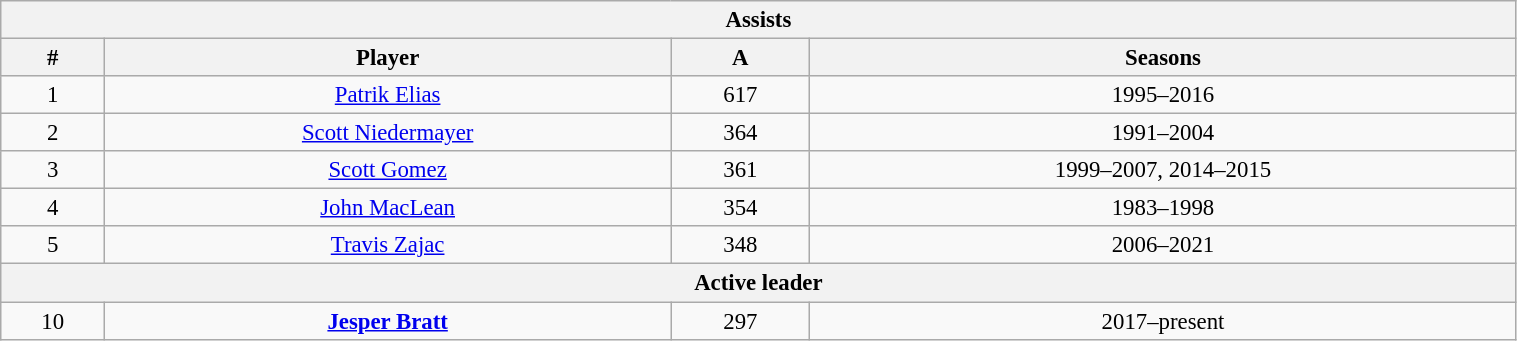<table class="wikitable" style="text-align: center; font-size: 95%" width="80%">
<tr>
<th colspan="4">Assists</th>
</tr>
<tr>
<th>#</th>
<th>Player</th>
<th>A</th>
<th>Seasons</th>
</tr>
<tr>
<td>1</td>
<td><a href='#'>Patrik Elias</a></td>
<td>617</td>
<td>1995–2016</td>
</tr>
<tr>
<td>2</td>
<td><a href='#'>Scott Niedermayer</a></td>
<td>364</td>
<td>1991–2004</td>
</tr>
<tr>
<td>3</td>
<td><a href='#'>Scott Gomez</a></td>
<td>361</td>
<td>1999–2007, 2014–2015</td>
</tr>
<tr>
<td>4</td>
<td><a href='#'>John MacLean</a></td>
<td>354</td>
<td>1983–1998</td>
</tr>
<tr>
<td>5</td>
<td><a href='#'>Travis Zajac</a></td>
<td>348</td>
<td>2006–2021</td>
</tr>
<tr>
<th colspan="4">Active leader</th>
</tr>
<tr>
<td>10</td>
<td><strong><a href='#'>Jesper Bratt</a></strong></td>
<td>297</td>
<td>2017–present</td>
</tr>
</table>
